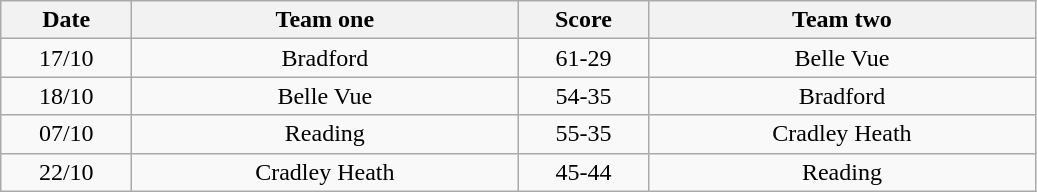<table class="wikitable" style="text-align: center">
<tr>
<th width=80>Date</th>
<th width=250>Team one</th>
<th width=80>Score</th>
<th width=250>Team two</th>
</tr>
<tr>
<td>17/10</td>
<td>Bradford</td>
<td>61-29</td>
<td>Belle Vue</td>
</tr>
<tr>
<td>18/10</td>
<td>Belle Vue</td>
<td>54-35</td>
<td>Bradford</td>
</tr>
<tr>
<td>07/10</td>
<td>Reading</td>
<td>55-35</td>
<td>Cradley Heath</td>
</tr>
<tr>
<td>22/10</td>
<td>Cradley Heath</td>
<td>45-44</td>
<td>Reading</td>
</tr>
</table>
